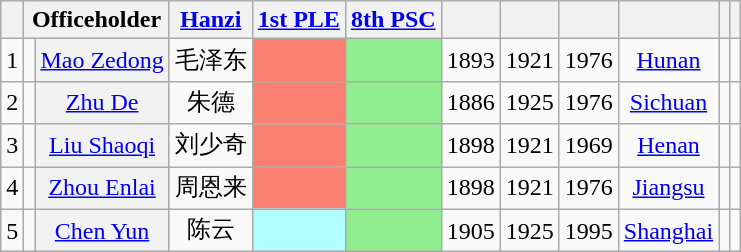<table class="wikitable sortable" style=text-align:center>
<tr>
<th scope=col></th>
<th scope=col colspan="2">Officeholder</th>
<th scope=col><a href='#'>Hanzi</a></th>
<th scope=col><a href='#'>1st PLE</a></th>
<th scope=col><a href='#'>8th PSC</a></th>
<th scope=col></th>
<th scope=col></th>
<th scope=col></th>
<th scope=col></th>
<th scope=col></th>
<th scope=col  class="unsortable"></th>
</tr>
<tr>
<td>1</td>
<td></td>
<th align="center" scope="row" style="font-weight:normal;"><a href='#'>Mao Zedong</a></th>
<td data-sort-value="4">毛泽东</td>
<td bgcolor = Salmon></td>
<td bgcolor = LightGreen></td>
<td>1893</td>
<td>1921</td>
<td>1976</td>
<td><a href='#'>Hunan</a></td>
<td></td>
<td></td>
</tr>
<tr>
<td>2</td>
<td></td>
<th align="center" scope="row" style="font-weight:normal;"><a href='#'>Zhu De</a></th>
<td data-sort-value="53">朱德</td>
<td bgcolor = Salmon></td>
<td bgcolor = LightGreen></td>
<td>1886</td>
<td>1925</td>
<td>1976</td>
<td><a href='#'>Sichuan</a></td>
<td></td>
<td></td>
</tr>
<tr>
<td>3</td>
<td></td>
<th align="center" scope="row" style="font-weight:normal;"><a href='#'>Liu Shaoqi</a></th>
<td data-sort-value="4">刘少奇</td>
<td bgcolor = Salmon></td>
<td bgcolor = LightGreen></td>
<td>1898</td>
<td>1921</td>
<td>1969</td>
<td><a href='#'>Henan</a></td>
<td></td>
<td></td>
</tr>
<tr>
<td>4</td>
<td></td>
<th align="center" scope="row" style="font-weight:normal;"><a href='#'>Zhou Enlai</a></th>
<td data-sort-value="128">周恩来</td>
<td bgcolor = Salmon></td>
<td bgcolor = LightGreen></td>
<td>1898</td>
<td>1921</td>
<td>1976</td>
<td><a href='#'>Jiangsu</a></td>
<td></td>
<td></td>
</tr>
<tr>
<td>5</td>
<td></td>
<th align="center" scope="row" style="font-weight:normal;"><a href='#'>Chen Yun</a></th>
<td data-sort-value="122">陈云</td>
<td bgcolor = #B2FFFF></td>
<td bgcolor = LightGreen></td>
<td>1905</td>
<td>1925</td>
<td>1995</td>
<td><a href='#'>Shanghai</a></td>
<td></td>
<td></td>
</tr>
</table>
